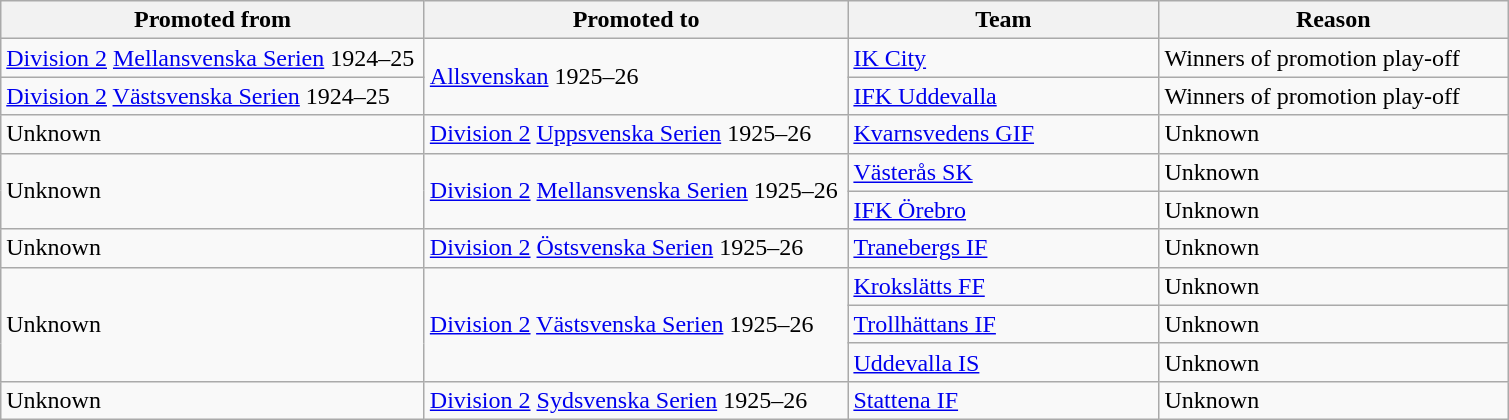<table class="wikitable" style="text-align: left;">
<tr>
<th style="width: 275px;">Promoted from</th>
<th style="width: 275px;">Promoted to</th>
<th style="width: 200px;">Team</th>
<th style="width: 225px;">Reason</th>
</tr>
<tr>
<td><a href='#'>Division 2</a> <a href='#'>Mellansvenska Serien</a> 1924–25</td>
<td rowspan=2><a href='#'>Allsvenskan</a> 1925–26</td>
<td><a href='#'>IK City</a></td>
<td>Winners of promotion play-off</td>
</tr>
<tr>
<td><a href='#'>Division 2</a> <a href='#'>Västsvenska Serien</a> 1924–25</td>
<td><a href='#'>IFK Uddevalla</a></td>
<td>Winners of promotion play-off</td>
</tr>
<tr>
<td>Unknown</td>
<td><a href='#'>Division 2</a> <a href='#'>Uppsvenska Serien</a> 1925–26</td>
<td><a href='#'>Kvarnsvedens GIF</a></td>
<td>Unknown</td>
</tr>
<tr>
<td rowspan=2>Unknown</td>
<td rowspan=2><a href='#'>Division 2</a> <a href='#'>Mellansvenska Serien</a> 1925–26</td>
<td><a href='#'>Västerås SK</a></td>
<td>Unknown</td>
</tr>
<tr>
<td><a href='#'>IFK Örebro</a></td>
<td>Unknown</td>
</tr>
<tr>
<td>Unknown</td>
<td><a href='#'>Division 2</a> <a href='#'>Östsvenska Serien</a> 1925–26</td>
<td><a href='#'>Tranebergs IF</a></td>
<td>Unknown</td>
</tr>
<tr>
<td rowspan=3>Unknown</td>
<td rowspan=3><a href='#'>Division 2</a> <a href='#'>Västsvenska Serien</a> 1925–26</td>
<td><a href='#'>Krokslätts FF</a></td>
<td>Unknown</td>
</tr>
<tr>
<td><a href='#'>Trollhättans IF</a></td>
<td>Unknown</td>
</tr>
<tr>
<td><a href='#'>Uddevalla IS</a></td>
<td>Unknown</td>
</tr>
<tr>
<td>Unknown</td>
<td><a href='#'>Division 2</a> <a href='#'>Sydsvenska Serien</a> 1925–26</td>
<td><a href='#'>Stattena IF</a></td>
<td>Unknown</td>
</tr>
</table>
